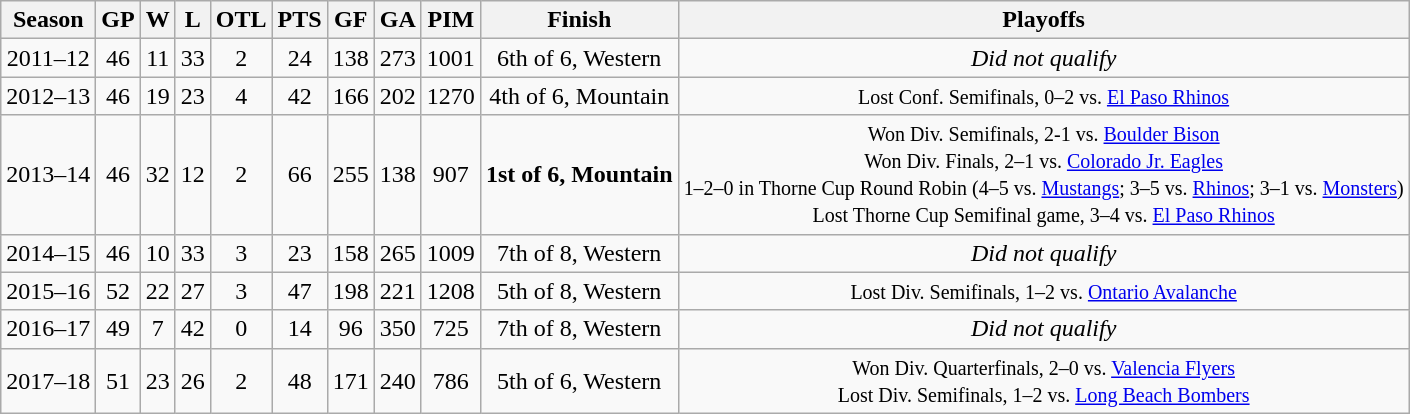<table class="wikitable" style="text-align:center">
<tr>
<th>Season</th>
<th>GP</th>
<th>W</th>
<th>L</th>
<th>OTL</th>
<th>PTS</th>
<th>GF</th>
<th>GA</th>
<th>PIM</th>
<th>Finish</th>
<th>Playoffs</th>
</tr>
<tr>
<td>2011–12</td>
<td>46</td>
<td>11</td>
<td>33</td>
<td>2</td>
<td>24</td>
<td>138</td>
<td>273</td>
<td>1001</td>
<td>6th of 6, Western</td>
<td><em>Did not qualify</em></td>
</tr>
<tr>
<td>2012–13</td>
<td>46</td>
<td>19</td>
<td>23</td>
<td>4</td>
<td>42</td>
<td>166</td>
<td>202</td>
<td>1270</td>
<td>4th of 6, Mountain</td>
<td><small>Lost Conf. Semifinals, 0–2 vs. <a href='#'>El Paso Rhinos</a></small></td>
</tr>
<tr>
<td>2013–14</td>
<td>46</td>
<td>32</td>
<td>12</td>
<td>2</td>
<td>66</td>
<td>255</td>
<td>138</td>
<td>907</td>
<td><strong>1st of 6, Mountain</strong></td>
<td><small>Won Div. Semifinals, 2-1 vs. <a href='#'>Boulder Bison</a><br>Won Div. Finals, 2–1 vs. <a href='#'>Colorado Jr. Eagles</a><br>1–2–0 in Thorne Cup Round Robin (4–5 vs. <a href='#'>Mustangs</a>; 3–5 vs. <a href='#'>Rhinos</a>; 3–1 vs. <a href='#'>Monsters</a>)<br>Lost Thorne Cup Semifinal game, 3–4 vs. <a href='#'>El Paso Rhinos</a></small></td>
</tr>
<tr>
<td>2014–15</td>
<td>46</td>
<td>10</td>
<td>33</td>
<td>3</td>
<td>23</td>
<td>158</td>
<td>265</td>
<td>1009</td>
<td>7th of 8, Western</td>
<td><em>Did not qualify</em></td>
</tr>
<tr>
<td>2015–16</td>
<td>52</td>
<td>22</td>
<td>27</td>
<td>3</td>
<td>47</td>
<td>198</td>
<td>221</td>
<td>1208</td>
<td>5th of 8, Western</td>
<td><small>Lost Div. Semifinals, 1–2 vs. <a href='#'>Ontario Avalanche</a></small></td>
</tr>
<tr>
<td>2016–17</td>
<td>49</td>
<td>7</td>
<td>42</td>
<td>0</td>
<td>14</td>
<td>96</td>
<td>350</td>
<td>725</td>
<td>7th of 8, Western</td>
<td><em>Did not qualify</em></td>
</tr>
<tr>
<td>2017–18</td>
<td>51</td>
<td>23</td>
<td>26</td>
<td>2</td>
<td>48</td>
<td>171</td>
<td>240</td>
<td>786</td>
<td>5th of 6, Western</td>
<td><small>Won Div. Quarterfinals, 2–0 vs. <a href='#'>Valencia Flyers</a><br>Lost Div. Semifinals, 1–2 vs. <a href='#'>Long Beach Bombers</a></small></td>
</tr>
</table>
